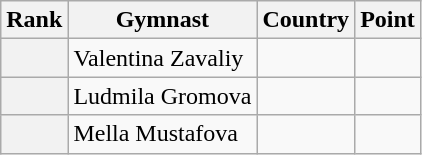<table class="wikitable sortable">
<tr>
<th>Rank</th>
<th>Gymnast</th>
<th>Country</th>
<th>Point</th>
</tr>
<tr>
<th></th>
<td>Valentina Zavaliy</td>
<td></td>
<td></td>
</tr>
<tr>
<th></th>
<td>Ludmila Gromova</td>
<td></td>
<td></td>
</tr>
<tr>
<th></th>
<td>Mella Mustafova</td>
<td></td>
<td></td>
</tr>
</table>
